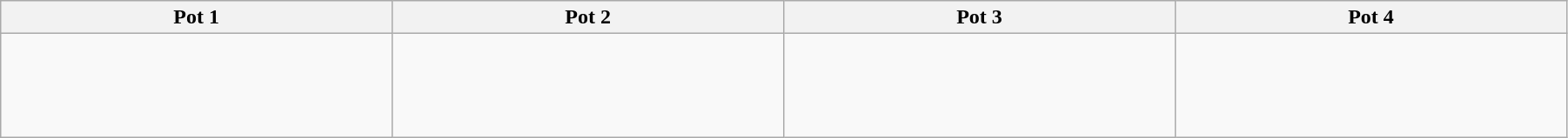<table class="wikitable" style="width:95%;">
<tr>
<th width=25%>Pot 1</th>
<th width=25%>Pot 2</th>
<th width=25%>Pot 3</th>
<th width=25%>Pot 4</th>
</tr>
<tr>
<td valign="top"><br>    <br>
 <br>
 <br>
</td>
<td valign="top"><br> <br>
 <br>
 <br>
</td>
<td valign="top"><br> <br>
 <br>
   <br>
</td>
<td valign="top"><br> <br>
 <br>
 <br>
</td>
</tr>
</table>
